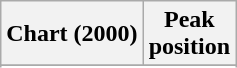<table class="wikitable sortable plainrowheaders" style="text-align:center">
<tr>
<th scope="col">Chart (2000)</th>
<th scope="col">Peak<br>position</th>
</tr>
<tr>
</tr>
<tr>
</tr>
<tr>
</tr>
<tr>
</tr>
<tr>
</tr>
</table>
